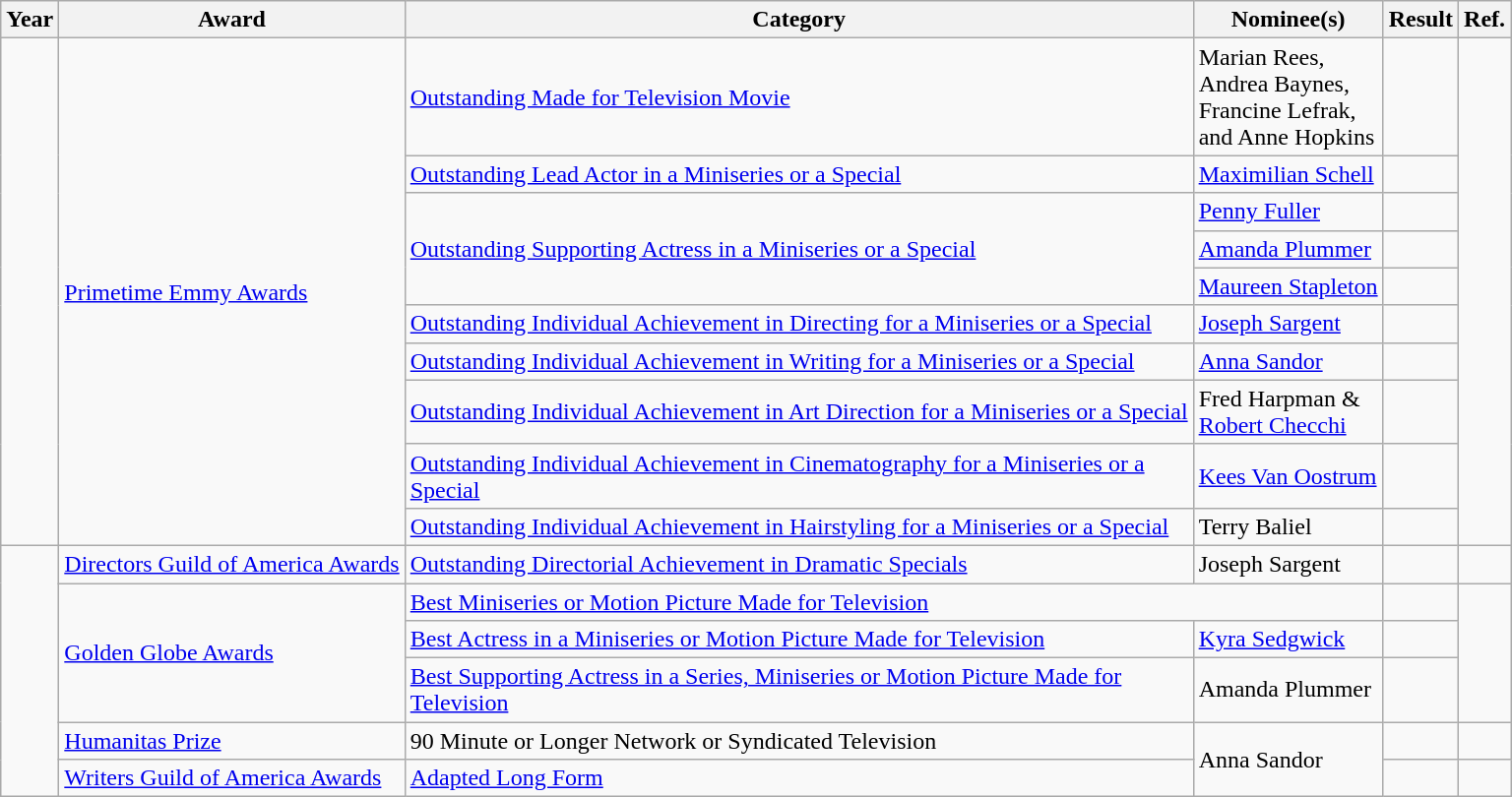<table class="wikitable">
<tr>
<th>Year</th>
<th>Award</th>
<th>Category</th>
<th>Nominee(s)</th>
<th>Result</th>
<th>Ref.</th>
</tr>
<tr>
<td rowspan="10"></td>
<td rowspan="10"><a href='#'>Primetime Emmy Awards</a></td>
<td><a href='#'>Outstanding Made for Television Movie</a></td>
<td>Marian Rees, <br> Andrea Baynes, <br> Francine Lefrak, <br> and Anne Hopkins</td>
<td></td>
<td align="center" rowspan="10"></td>
</tr>
<tr>
<td><a href='#'>Outstanding Lead Actor in a Miniseries or a Special</a></td>
<td><a href='#'>Maximilian Schell</a></td>
<td></td>
</tr>
<tr>
<td rowspan="3"><a href='#'>Outstanding Supporting Actress in a Miniseries or a Special</a></td>
<td><a href='#'>Penny Fuller</a></td>
<td></td>
</tr>
<tr>
<td><a href='#'>Amanda Plummer</a></td>
<td></td>
</tr>
<tr>
<td><a href='#'>Maureen Stapleton</a></td>
<td></td>
</tr>
<tr>
<td><a href='#'>Outstanding Individual Achievement in Directing for a Miniseries or a Special</a></td>
<td><a href='#'>Joseph Sargent</a></td>
<td></td>
</tr>
<tr>
<td><a href='#'>Outstanding Individual Achievement in Writing for a Miniseries or a Special</a></td>
<td><a href='#'>Anna Sandor</a></td>
<td></td>
</tr>
<tr>
<td><a href='#'>Outstanding Individual Achievement in Art Direction for a Miniseries or a Special</a></td>
<td>Fred Harpman & <br> <a href='#'>Robert Checchi</a></td>
<td></td>
</tr>
<tr>
<td><a href='#'>Outstanding Individual Achievement in Cinematography for a Miniseries or a <br> Special</a></td>
<td><a href='#'>Kees Van Oostrum</a></td>
<td></td>
</tr>
<tr>
<td><a href='#'>Outstanding Individual Achievement in Hairstyling for a Miniseries or a Special</a></td>
<td>Terry Baliel</td>
<td></td>
</tr>
<tr>
<td rowspan="6"></td>
<td><a href='#'>Directors Guild of America Awards</a></td>
<td><a href='#'>Outstanding Directorial Achievement in Dramatic Specials</a></td>
<td>Joseph Sargent</td>
<td></td>
<td align="center"></td>
</tr>
<tr>
<td rowspan="3"><a href='#'>Golden Globe Awards</a></td>
<td colspan="2"><a href='#'>Best Miniseries or Motion Picture Made for Television</a></td>
<td></td>
<td align="center" rowspan="3"></td>
</tr>
<tr>
<td><a href='#'>Best Actress in a Miniseries or Motion Picture Made for Television</a></td>
<td><a href='#'>Kyra Sedgwick</a></td>
<td></td>
</tr>
<tr>
<td><a href='#'>Best Supporting Actress in a Series, Miniseries or Motion Picture Made for <br> Television</a></td>
<td>Amanda Plummer</td>
<td></td>
</tr>
<tr>
<td><a href='#'>Humanitas Prize</a></td>
<td>90 Minute or Longer Network or Syndicated Television</td>
<td rowspan="2">Anna Sandor</td>
<td></td>
<td align="center"></td>
</tr>
<tr>
<td><a href='#'>Writers Guild of America Awards</a></td>
<td><a href='#'>Adapted Long Form</a></td>
<td></td>
<td align="center"></td>
</tr>
</table>
